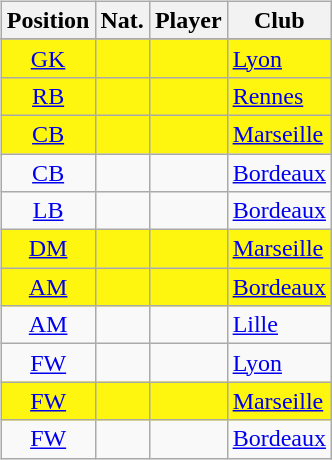<table style="width:100%;">
<tr>
<td width="50%"><br><table class="sortable wikitable" style="text-align: center;">
<tr>
<th>Position</th>
<th>Nat.</th>
<th>Player</th>
<th>Club</th>
</tr>
<tr>
</tr>
<tr bgcolor=#FFF60F>
<td><a href='#'>GK</a></td>
<td></td>
<td align=left></td>
<td align=left><a href='#'>Lyon</a></td>
</tr>
<tr bgcolor=#FFF60F>
<td><a href='#'>RB</a></td>
<td></td>
<td align=left></td>
<td align=left><a href='#'>Rennes</a></td>
</tr>
<tr bgcolor=#FFF60F>
<td><a href='#'>CB</a></td>
<td></td>
<td align=left></td>
<td align=left><a href='#'>Marseille</a></td>
</tr>
<tr>
<td><a href='#'>CB</a></td>
<td></td>
<td align=left></td>
<td align=left><a href='#'>Bordeaux</a></td>
</tr>
<tr>
<td><a href='#'>LB</a></td>
<td></td>
<td align=left></td>
<td align=left><a href='#'>Bordeaux</a></td>
</tr>
<tr bgcolor=#FFF60F>
<td><a href='#'>DM</a></td>
<td></td>
<td align=left></td>
<td align=left><a href='#'>Marseille</a></td>
</tr>
<tr bgcolor=#FFF60F>
<td><a href='#'>AM</a></td>
<td></td>
<td align=left></td>
<td align=left><a href='#'>Bordeaux</a></td>
</tr>
<tr>
<td><a href='#'>AM</a></td>
<td></td>
<td align=left></td>
<td align=left><a href='#'>Lille</a></td>
</tr>
<tr>
<td><a href='#'>FW</a></td>
<td></td>
<td align=left></td>
<td align=left><a href='#'>Lyon</a></td>
</tr>
<tr bgcolor=#FFF60F>
<td><a href='#'>FW</a></td>
<td></td>
<td align=left></td>
<td align=left><a href='#'>Marseille</a></td>
</tr>
<tr>
<td><a href='#'>FW</a></td>
<td></td>
<td align=left></td>
<td align=left><a href='#'>Bordeaux</a></td>
</tr>
</table>
</td>
<td width="50%"><br><div>












</div></td>
</tr>
</table>
